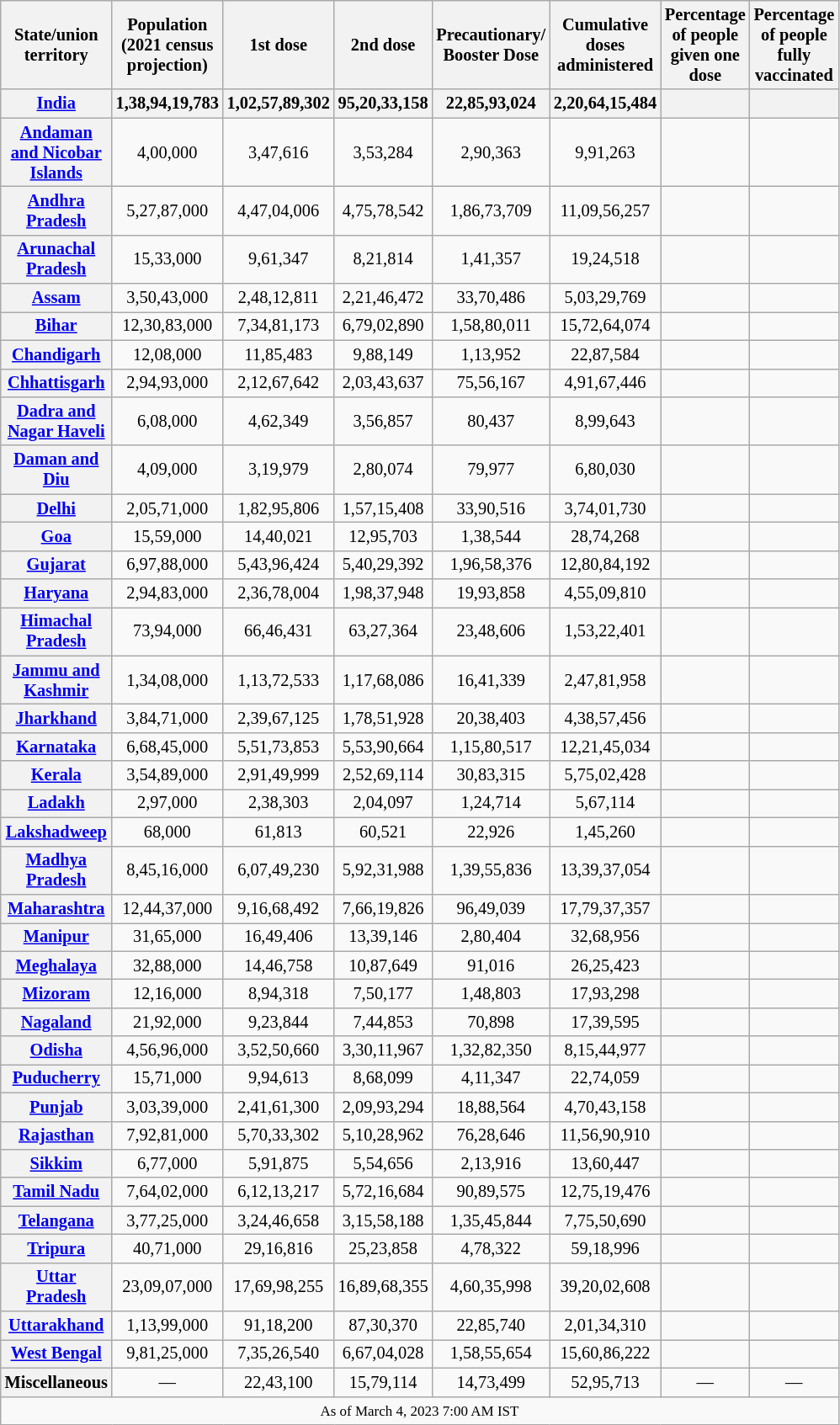<table class="wikitable plainrowheaders sortable" style="text-align:center; font-size:85%; width:100px; margin:0px 0px 0em 0em;">
<tr>
<th scope="col" style="width:20em;" rowspan="1">State/union territory</th>
<th scope="col" data-sort-type="number">Population (2021 census projection)</th>
<th scope="col" data-sort-type="number">1st dose</th>
<th scope="col" data-sort-type="number">2nd dose</th>
<th scope="col" data-sort-type="number">Precautionary/ Booster Dose</th>
<th scope="col" data-sort-type="number">Cumulative doses administered</th>
<th data-sort-type="number">Percentage of people given one dose</th>
<th data-sort-type="number">Percentage of people fully vaccinated</th>
</tr>
<tr class="sorttop">
<th scope="row"><a href='#'>India</a></th>
<th>1,38,94,19,783</th>
<th>1,02,57,89,302</th>
<th>95,20,33,158</th>
<th>22,85,93,024</th>
<th>2,20,64,15,484</th>
<th></th>
<th></th>
</tr>
<tr>
<th scope="row"><a href='#'>Andaman and Nicobar Islands</a></th>
<td>4,00,000</td>
<td>3,47,616</td>
<td>3,53,284</td>
<td>2,90,363</td>
<td>9,91,263</td>
<td></td>
<td></td>
</tr>
<tr>
<th scope="row"><a href='#'>Andhra Pradesh</a></th>
<td>5,27,87,000</td>
<td>4,47,04,006</td>
<td>4,75,78,542</td>
<td>1,86,73,709</td>
<td>11,09,56,257</td>
<td></td>
<td></td>
</tr>
<tr>
<th scope="row"><a href='#'>Arunachal Pradesh</a></th>
<td>15,33,000</td>
<td>9,61,347</td>
<td>8,21,814</td>
<td>1,41,357</td>
<td>19,24,518</td>
<td></td>
<td></td>
</tr>
<tr>
<th scope="row"><a href='#'>Assam</a></th>
<td>3,50,43,000</td>
<td>2,48,12,811</td>
<td>2,21,46,472</td>
<td>33,70,486</td>
<td>5,03,29,769</td>
<td></td>
<td></td>
</tr>
<tr>
<th scope="row"><a href='#'>Bihar</a></th>
<td>12,30,83,000</td>
<td>7,34,81,173</td>
<td>6,79,02,890</td>
<td>1,58,80,011</td>
<td>15,72,64,074</td>
<td></td>
<td></td>
</tr>
<tr>
<th scope="row"><a href='#'>Chandigarh</a></th>
<td>12,08,000</td>
<td>11,85,483</td>
<td>9,88,149</td>
<td>1,13,952</td>
<td>22,87,584</td>
<td></td>
<td></td>
</tr>
<tr>
<th scope="row"><a href='#'>Chhattisgarh</a></th>
<td>2,94,93,000</td>
<td>2,12,67,642</td>
<td>2,03,43,637</td>
<td>75,56,167</td>
<td>4,91,67,446</td>
<td></td>
<td></td>
</tr>
<tr>
<th scope="row"><a href='#'>Dadra and Nagar Haveli</a></th>
<td>6,08,000</td>
<td>4,62,349</td>
<td>3,56,857</td>
<td>80,437</td>
<td>8,99,643</td>
<td></td>
<td></td>
</tr>
<tr>
<th scope="row"><a href='#'>Daman and Diu</a></th>
<td>4,09,000</td>
<td>3,19,979</td>
<td>2,80,074</td>
<td>79,977</td>
<td>6,80,030</td>
<td></td>
<td></td>
</tr>
<tr>
<th scope="row"><a href='#'>Delhi</a></th>
<td>2,05,71,000</td>
<td>1,82,95,806</td>
<td>1,57,15,408</td>
<td>33,90,516</td>
<td>3,74,01,730</td>
<td></td>
<td></td>
</tr>
<tr>
<th scope="row"><a href='#'>Goa</a></th>
<td>15,59,000</td>
<td>14,40,021</td>
<td>12,95,703</td>
<td>1,38,544</td>
<td>28,74,268</td>
<td></td>
<td></td>
</tr>
<tr>
<th scope="row"><a href='#'>Gujarat</a></th>
<td>6,97,88,000</td>
<td>5,43,96,424</td>
<td>5,40,29,392</td>
<td>1,96,58,376</td>
<td>12,80,84,192</td>
<td></td>
<td></td>
</tr>
<tr>
<th scope="row"><a href='#'>Haryana</a></th>
<td>2,94,83,000</td>
<td>2,36,78,004</td>
<td>1,98,37,948</td>
<td>19,93,858</td>
<td>4,55,09,810</td>
<td></td>
<td></td>
</tr>
<tr>
<th scope="row"><a href='#'>Himachal Pradesh</a></th>
<td>73,94,000</td>
<td>66,46,431</td>
<td>63,27,364</td>
<td>23,48,606</td>
<td>1,53,22,401</td>
<td></td>
<td></td>
</tr>
<tr>
<th scope="row"><a href='#'>Jammu and Kashmir</a></th>
<td>1,34,08,000</td>
<td>1,13,72,533</td>
<td>1,17,68,086</td>
<td>16,41,339</td>
<td>2,47,81,958</td>
<td></td>
<td></td>
</tr>
<tr>
<th scope="row"><a href='#'>Jharkhand</a></th>
<td>3,84,71,000</td>
<td>2,39,67,125</td>
<td>1,78,51,928</td>
<td>20,38,403</td>
<td>4,38,57,456</td>
<td></td>
<td></td>
</tr>
<tr>
<th scope="row"><a href='#'>Karnataka</a></th>
<td>6,68,45,000</td>
<td>5,51,73,853</td>
<td>5,53,90,664</td>
<td>1,15,80,517</td>
<td>12,21,45,034</td>
<td></td>
<td></td>
</tr>
<tr>
<th scope="row"><a href='#'>Kerala</a></th>
<td>3,54,89,000</td>
<td>2,91,49,999</td>
<td>2,52,69,114</td>
<td>30,83,315</td>
<td>5,75,02,428</td>
<td></td>
<td></td>
</tr>
<tr>
<th scope="row"><a href='#'>Ladakh</a></th>
<td>2,97,000</td>
<td>2,38,303</td>
<td>2,04,097</td>
<td>1,24,714</td>
<td>5,67,114</td>
<td></td>
<td></td>
</tr>
<tr>
<th scope="row"><a href='#'>Lakshadweep</a></th>
<td>68,000</td>
<td>61,813</td>
<td>60,521</td>
<td>22,926</td>
<td>1,45,260</td>
<td></td>
<td></td>
</tr>
<tr>
<th scope="row"><a href='#'>Madhya Pradesh</a></th>
<td>8,45,16,000</td>
<td>6,07,49,230</td>
<td>5,92,31,988</td>
<td>1,39,55,836</td>
<td>13,39,37,054</td>
<td></td>
<td></td>
</tr>
<tr>
<th scope="row"><a href='#'>Maharashtra</a></th>
<td>12,44,37,000</td>
<td>9,16,68,492</td>
<td>7,66,19,826</td>
<td>96,49,039</td>
<td>17,79,37,357</td>
<td></td>
<td></td>
</tr>
<tr>
<th scope="row"><a href='#'>Manipur</a></th>
<td>31,65,000</td>
<td>16,49,406</td>
<td>13,39,146</td>
<td>2,80,404</td>
<td>32,68,956</td>
<td></td>
<td></td>
</tr>
<tr>
<th scope="row"><a href='#'>Meghalaya</a></th>
<td>32,88,000</td>
<td>14,46,758</td>
<td>10,87,649</td>
<td>91,016</td>
<td>26,25,423</td>
<td></td>
<td></td>
</tr>
<tr>
<th scope="row"><a href='#'>Mizoram</a></th>
<td>12,16,000</td>
<td>8,94,318</td>
<td>7,50,177</td>
<td>1,48,803</td>
<td>17,93,298</td>
<td></td>
<td></td>
</tr>
<tr>
<th scope="row"><a href='#'>Nagaland</a></th>
<td>21,92,000</td>
<td>9,23,844</td>
<td>7,44,853</td>
<td>70,898</td>
<td>17,39,595</td>
<td></td>
<td></td>
</tr>
<tr>
<th scope="row"><a href='#'>Odisha</a></th>
<td>4,56,96,000</td>
<td>3,52,50,660</td>
<td>3,30,11,967</td>
<td>1,32,82,350</td>
<td>8,15,44,977</td>
<td></td>
<td></td>
</tr>
<tr>
<th scope="row"><a href='#'>Puducherry</a></th>
<td>15,71,000</td>
<td>9,94,613</td>
<td>8,68,099</td>
<td>4,11,347</td>
<td>22,74,059</td>
<td></td>
<td></td>
</tr>
<tr>
<th scope="row"><a href='#'>Punjab</a></th>
<td>3,03,39,000</td>
<td>2,41,61,300</td>
<td>2,09,93,294</td>
<td>18,88,564</td>
<td>4,70,43,158</td>
<td></td>
<td></td>
</tr>
<tr>
<th scope="row"><a href='#'>Rajasthan</a></th>
<td>7,92,81,000</td>
<td>5,70,33,302</td>
<td>5,10,28,962</td>
<td>76,28,646</td>
<td>11,56,90,910</td>
<td></td>
<td></td>
</tr>
<tr>
<th scope="row"><a href='#'>Sikkim</a></th>
<td>6,77,000</td>
<td>5,91,875</td>
<td>5,54,656</td>
<td>2,13,916</td>
<td>13,60,447</td>
<td></td>
<td></td>
</tr>
<tr>
<th scope="row"><a href='#'>Tamil Nadu</a></th>
<td>7,64,02,000</td>
<td>6,12,13,217</td>
<td>5,72,16,684</td>
<td>90,89,575</td>
<td>12,75,19,476</td>
<td></td>
<td></td>
</tr>
<tr>
<th scope="row"><a href='#'>Telangana</a></th>
<td>3,77,25,000</td>
<td>3,24,46,658</td>
<td>3,15,58,188</td>
<td>1,35,45,844</td>
<td>7,75,50,690</td>
<td></td>
<td></td>
</tr>
<tr>
<th scope="row"><a href='#'>Tripura</a></th>
<td>40,71,000</td>
<td>29,16,816</td>
<td>25,23,858</td>
<td>4,78,322</td>
<td>59,18,996</td>
<td></td>
<td></td>
</tr>
<tr>
<th scope="row"><a href='#'>Uttar Pradesh</a></th>
<td>23,09,07,000</td>
<td>17,69,98,255</td>
<td>16,89,68,355</td>
<td>4,60,35,998</td>
<td>39,20,02,608</td>
<td></td>
<td></td>
</tr>
<tr>
<th scope="row"><a href='#'>Uttarakhand</a></th>
<td>1,13,99,000</td>
<td>91,18,200</td>
<td>87,30,370</td>
<td>22,85,740</td>
<td>2,01,34,310</td>
<td></td>
<td></td>
</tr>
<tr>
<th scope="row"><a href='#'>West Bengal</a></th>
<td>9,81,25,000</td>
<td>7,35,26,540</td>
<td>6,67,04,028</td>
<td>1,58,55,654</td>
<td>15,60,86,222</td>
<td></td>
<td></td>
</tr>
<tr>
<th scope="row">Miscellaneous</th>
<td>—</td>
<td>22,43,100</td>
<td>15,79,114</td>
<td>14,73,499</td>
<td>52,95,713</td>
<td>—</td>
<td>—</td>
</tr>
<tr class="sortbottom">
<td colspan="8"><small>As of March 4, 2023  7:00 AM IST</small></td>
</tr>
</table>
